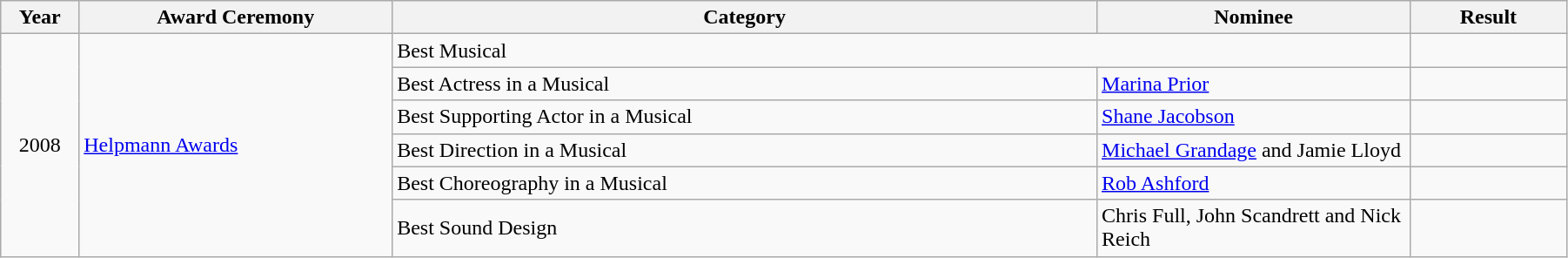<table class="wikitable" style="width:95%;">
<tr>
<th style="width:5%;">Year</th>
<th style="width:20%;">Award Ceremony</th>
<th style="width:45%;">Category</th>
<th style="width:20%;">Nominee</th>
<th style="width:10%;">Result</th>
</tr>
<tr>
<td rowspan="6" style="text-align:center;">2008</td>
<td rowspan="6"><a href='#'>Helpmann Awards</a></td>
<td colspan="2">Best Musical</td>
<td></td>
</tr>
<tr>
<td>Best Actress in a Musical</td>
<td><a href='#'>Marina Prior</a></td>
<td></td>
</tr>
<tr>
<td>Best Supporting Actor in a Musical</td>
<td><a href='#'>Shane Jacobson</a></td>
<td></td>
</tr>
<tr>
<td>Best Direction in a Musical</td>
<td><a href='#'>Michael Grandage</a> and Jamie Lloyd</td>
<td></td>
</tr>
<tr>
<td>Best Choreography in a Musical</td>
<td><a href='#'>Rob Ashford</a></td>
<td></td>
</tr>
<tr>
<td>Best Sound Design</td>
<td>Chris Full, John Scandrett and Nick Reich</td>
<td></td>
</tr>
</table>
